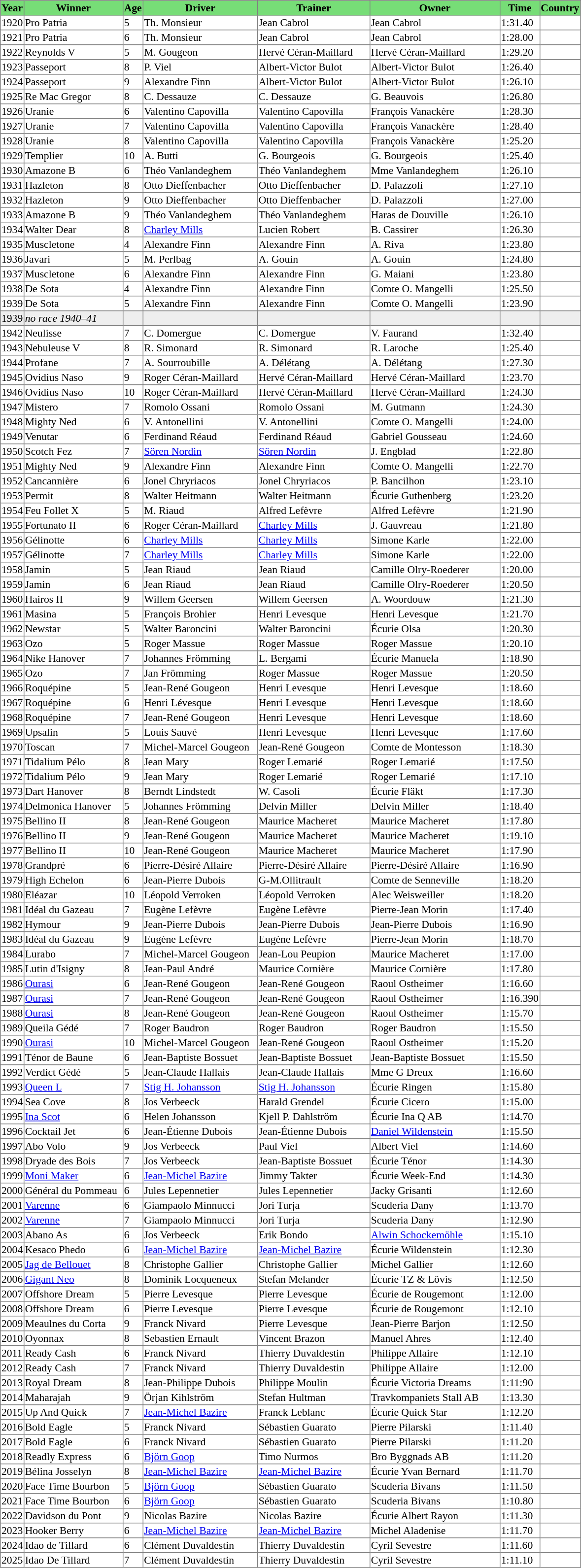<table class = "sortable" | border="1" style="border-collapse: collapse; font-size:90%">
<tr bgcolor="#77dd77" align="center">
<th>Year</th>
<th>Winner</th>
<th>Age</th>
<th>Driver</th>
<th>Trainer</th>
<th>Owner</th>
<th>Time</th>
<th>Country</th>
</tr>
<tr>
<td>1920</td>
<td width=131px>Pro Patria</td>
<td>5</td>
<td width=152px>Th. Monsieur</td>
<td width=149px>Jean Cabrol</td>
<td width=173px>Jean Cabrol</td>
<td>1:31.40</td>
<td></td>
</tr>
<tr>
<td>1921</td>
<td>Pro Patria</td>
<td>6</td>
<td>Th. Monsieur</td>
<td>Jean Cabrol</td>
<td>Jean Cabrol</td>
<td>1:28.00</td>
<td></td>
</tr>
<tr>
<td>1922</td>
<td>Reynolds V</td>
<td>5</td>
<td>M. Gougeon</td>
<td>Hervé Céran-Maillard</td>
<td>Hervé Céran-Maillard</td>
<td>1:29.20</td>
<td></td>
</tr>
<tr>
<td>1923</td>
<td>Passeport</td>
<td>8</td>
<td>P. Viel</td>
<td>Albert-Victor Bulot</td>
<td>Albert-Victor Bulot</td>
<td>1:26.40</td>
<td></td>
</tr>
<tr>
<td>1924</td>
<td>Passeport</td>
<td>9</td>
<td>Alexandre Finn</td>
<td>Albert-Victor Bulot</td>
<td>Albert-Victor Bulot</td>
<td>1:26.10</td>
<td></td>
</tr>
<tr>
<td>1925</td>
<td>Re Mac Gregor</td>
<td>8</td>
<td>C. Dessauze</td>
<td>C. Dessauze</td>
<td>G. Beauvois</td>
<td>1:26.80</td>
<td></td>
</tr>
<tr>
<td>1926</td>
<td>Uranie</td>
<td>6</td>
<td>Valentino Capovilla</td>
<td>Valentino Capovilla</td>
<td>François Vanackère</td>
<td>1:28.30</td>
<td></td>
</tr>
<tr>
<td>1927</td>
<td>Uranie</td>
<td>7</td>
<td>Valentino Capovilla</td>
<td>Valentino Capovilla</td>
<td>François Vanackère</td>
<td>1:28.40</td>
<td></td>
</tr>
<tr>
<td>1928</td>
<td>Uranie</td>
<td>8</td>
<td>Valentino Capovilla</td>
<td>Valentino Capovilla</td>
<td>François Vanackère</td>
<td>1:25.20</td>
<td></td>
</tr>
<tr>
<td>1929</td>
<td>Templier</td>
<td>10</td>
<td>A. Butti</td>
<td>G. Bourgeois</td>
<td>G. Bourgeois</td>
<td>1:25.40</td>
<td></td>
</tr>
<tr>
<td>1930</td>
<td>Amazone B</td>
<td>6</td>
<td>Théo Vanlandeghem</td>
<td>Théo Vanlandeghem</td>
<td>Mme Vanlandeghem</td>
<td>1:26.10</td>
<td></td>
</tr>
<tr>
<td>1931</td>
<td>Hazleton</td>
<td>8</td>
<td>Otto Dieffenbacher</td>
<td>Otto Dieffenbacher</td>
<td>D. Palazzoli</td>
<td>1:27.10</td>
<td></td>
</tr>
<tr>
<td>1932</td>
<td>Hazleton</td>
<td>9</td>
<td>Otto Dieffenbacher</td>
<td>Otto Dieffenbacher</td>
<td>D. Palazzoli</td>
<td>1:27.00</td>
<td></td>
</tr>
<tr>
<td>1933</td>
<td>Amazone B</td>
<td>9</td>
<td>Théo Vanlandeghem</td>
<td>Théo Vanlandeghem</td>
<td>Haras de Douville</td>
<td>1:26.10</td>
<td></td>
</tr>
<tr>
<td>1934</td>
<td>Walter Dear</td>
<td>8</td>
<td><a href='#'>Charley Mills</a></td>
<td>Lucien Robert</td>
<td>B. Cassirer</td>
<td>1:26.30</td>
<td></td>
</tr>
<tr>
<td>1935</td>
<td>Muscletone</td>
<td>4</td>
<td>Alexandre Finn</td>
<td>Alexandre Finn</td>
<td>A. Riva</td>
<td>1:23.80</td>
<td></td>
</tr>
<tr>
<td>1936</td>
<td>Javari</td>
<td>5</td>
<td>M. Perlbag</td>
<td>A. Gouin</td>
<td>A. Gouin</td>
<td>1:24.80</td>
<td></td>
</tr>
<tr>
<td>1937</td>
<td>Muscletone</td>
<td>6</td>
<td>Alexandre Finn</td>
<td>Alexandre Finn</td>
<td>G. Maiani</td>
<td>1:23.80</td>
<td></td>
</tr>
<tr>
<td>1938</td>
<td>De Sota</td>
<td>4</td>
<td>Alexandre Finn</td>
<td>Alexandre Finn</td>
<td>Comte O. Mangelli</td>
<td>1:25.50</td>
<td></td>
</tr>
<tr>
<td>1939</td>
<td>De Sota</td>
<td>5</td>
<td>Alexandre Finn</td>
<td>Alexandre Finn</td>
<td>Comte O. Mangelli</td>
<td>1:23.90</td>
<td></td>
</tr>
<tr bgcolor=#eeeeee>
<td><span>1939</span></td>
<td><em>no race 1940–41</em></td>
<td></td>
<td></td>
<td></td>
<td></td>
<td></td>
<td></td>
</tr>
<tr>
<td>1942</td>
<td>Neulisse</td>
<td>7</td>
<td>C. Domergue</td>
<td>C. Domergue</td>
<td>V. Faurand</td>
<td>1:32.40</td>
<td></td>
</tr>
<tr>
<td>1943</td>
<td>Nebuleuse V</td>
<td>8</td>
<td>R. Simonard</td>
<td>R. Simonard</td>
<td>R. Laroche</td>
<td>1:25.40</td>
<td></td>
</tr>
<tr>
<td>1944</td>
<td>Profane</td>
<td>7</td>
<td>A. Sourroubille</td>
<td>A. Délétang</td>
<td>A. Délétang</td>
<td>1:27.30</td>
<td></td>
</tr>
<tr>
<td>1945</td>
<td>Ovidius Naso</td>
<td>9</td>
<td>Roger Céran-Maillard</td>
<td>Hervé Céran-Maillard</td>
<td>Hervé Céran-Maillard</td>
<td>1:23.70</td>
<td></td>
</tr>
<tr>
<td>1946</td>
<td>Ovidius Naso</td>
<td>10</td>
<td>Roger Céran-Maillard</td>
<td>Hervé Céran-Maillard</td>
<td>Hervé Céran-Maillard</td>
<td>1:24.30</td>
<td></td>
</tr>
<tr>
<td>1947</td>
<td>Mistero</td>
<td>7</td>
<td>Romolo Ossani</td>
<td>Romolo Ossani</td>
<td>M. Gutmann</td>
<td>1:24.30</td>
<td></td>
</tr>
<tr>
<td>1948</td>
<td>Mighty Ned</td>
<td>6</td>
<td>V. Antonellini</td>
<td>V. Antonellini</td>
<td>Comte O. Mangelli</td>
<td>1:24.00</td>
<td></td>
</tr>
<tr>
<td>1949</td>
<td>Venutar</td>
<td>6</td>
<td>Ferdinand Réaud</td>
<td>Ferdinand Réaud</td>
<td>Gabriel Gousseau</td>
<td>1:24.60</td>
<td></td>
</tr>
<tr>
<td>1950</td>
<td>Scotch Fez</td>
<td>7</td>
<td><a href='#'>Sören Nordin</a></td>
<td><a href='#'>Sören Nordin</a></td>
<td>J. Engblad</td>
<td>1:22.80</td>
<td></td>
</tr>
<tr>
<td>1951</td>
<td>Mighty Ned</td>
<td>9</td>
<td>Alexandre Finn</td>
<td>Alexandre Finn</td>
<td>Comte O. Mangelli</td>
<td>1:22.70</td>
<td></td>
</tr>
<tr>
<td>1952</td>
<td>Cancannière</td>
<td>6</td>
<td>Jonel Chryriacos</td>
<td>Jonel Chryriacos</td>
<td>P. Bancilhon</td>
<td>1:23.10</td>
<td></td>
</tr>
<tr>
<td>1953</td>
<td>Permit</td>
<td>8</td>
<td>Walter Heitmann</td>
<td>Walter Heitmann</td>
<td>Écurie Guthenberg</td>
<td>1:23.20</td>
<td></td>
</tr>
<tr>
<td>1954</td>
<td>Feu Follet X</td>
<td>5</td>
<td>M. Riaud</td>
<td>Alfred Lefèvre</td>
<td>Alfred Lefèvre</td>
<td>1:21.90</td>
<td></td>
</tr>
<tr>
<td>1955</td>
<td>Fortunato II</td>
<td>6</td>
<td>Roger Céran-Maillard</td>
<td><a href='#'>Charley Mills</a></td>
<td>J. Gauvreau</td>
<td>1:21.80</td>
<td></td>
</tr>
<tr>
<td>1956</td>
<td>Gélinotte</td>
<td>6</td>
<td><a href='#'>Charley Mills</a></td>
<td><a href='#'>Charley Mills</a></td>
<td>Simone Karle</td>
<td>1:22.00</td>
<td></td>
</tr>
<tr>
<td>1957</td>
<td>Gélinotte</td>
<td>7</td>
<td><a href='#'>Charley Mills</a></td>
<td><a href='#'>Charley Mills</a></td>
<td>Simone Karle</td>
<td>1:22.00</td>
<td></td>
</tr>
<tr>
<td>1958</td>
<td>Jamin</td>
<td>5</td>
<td>Jean Riaud</td>
<td>Jean Riaud</td>
<td>Camille Olry-Roederer</td>
<td>1:20.00</td>
<td></td>
</tr>
<tr>
<td>1959</td>
<td>Jamin</td>
<td>6</td>
<td>Jean Riaud</td>
<td>Jean Riaud</td>
<td>Camille Olry-Roederer</td>
<td>1:20.50</td>
<td></td>
</tr>
<tr>
<td>1960</td>
<td>Hairos II</td>
<td>9</td>
<td>Willem Geersen</td>
<td>Willem Geersen</td>
<td>A. Woordouw</td>
<td>1:21.30</td>
<td></td>
</tr>
<tr>
<td>1961</td>
<td>Masina</td>
<td>5</td>
<td>François Brohier</td>
<td>Henri Levesque</td>
<td>Henri Levesque</td>
<td>1:21.70</td>
<td></td>
</tr>
<tr>
<td>1962</td>
<td>Newstar</td>
<td>5</td>
<td>Walter Baroncini</td>
<td>Walter Baroncini</td>
<td>Écurie Olsa</td>
<td>1:20.30</td>
<td></td>
</tr>
<tr>
<td>1963</td>
<td>Ozo</td>
<td>5</td>
<td>Roger Massue</td>
<td>Roger Massue</td>
<td>Roger Massue</td>
<td>1:20.10</td>
<td></td>
</tr>
<tr>
<td>1964</td>
<td>Nike Hanover</td>
<td>7</td>
<td>Johannes Frömming</td>
<td>L. Bergami</td>
<td>Écurie Manuela</td>
<td>1:18.90</td>
<td></td>
</tr>
<tr>
<td>1965</td>
<td>Ozo</td>
<td>7</td>
<td>Jan Frömming</td>
<td>Roger Massue</td>
<td>Roger Massue</td>
<td>1:20.50</td>
<td></td>
</tr>
<tr>
<td>1966</td>
<td>Roquépine</td>
<td>5</td>
<td>Jean-René Gougeon</td>
<td>Henri Levesque</td>
<td>Henri Levesque</td>
<td>1:18.60</td>
<td></td>
</tr>
<tr>
<td>1967</td>
<td>Roquépine</td>
<td>6</td>
<td>Henri Lévesque</td>
<td>Henri Levesque</td>
<td>Henri Levesque</td>
<td>1:18.60</td>
<td></td>
</tr>
<tr>
<td>1968</td>
<td>Roquépine</td>
<td>7</td>
<td>Jean-René Gougeon</td>
<td>Henri Levesque</td>
<td>Henri Levesque</td>
<td>1:18.60</td>
<td></td>
</tr>
<tr>
<td>1969</td>
<td>Upsalin</td>
<td>5</td>
<td>Louis Sauvé</td>
<td>Henri Levesque</td>
<td>Henri Levesque</td>
<td>1:17.60</td>
<td></td>
</tr>
<tr>
<td>1970</td>
<td>Toscan</td>
<td>7</td>
<td>Michel-Marcel Gougeon</td>
<td>Jean-René Gougeon</td>
<td>Comte de Montesson</td>
<td>1:18.30</td>
<td></td>
</tr>
<tr>
<td>1971</td>
<td>Tidalium Pélo</td>
<td>8</td>
<td>Jean Mary</td>
<td>Roger Lemarié</td>
<td>Roger Lemarié</td>
<td>1:17.50</td>
<td></td>
</tr>
<tr>
<td>1972</td>
<td>Tidalium Pélo</td>
<td>9</td>
<td>Jean Mary</td>
<td>Roger Lemarié</td>
<td>Roger Lemarié</td>
<td>1:17.10</td>
<td></td>
</tr>
<tr>
<td>1973</td>
<td>Dart Hanover</td>
<td>8</td>
<td>Berndt Lindstedt</td>
<td>W. Casoli</td>
<td>Écurie Fläkt</td>
<td>1:17.30</td>
<td></td>
</tr>
<tr>
<td>1974</td>
<td>Delmonica Hanover</td>
<td>5</td>
<td>Johannes Frömming</td>
<td>Delvin Miller</td>
<td>Delvin Miller</td>
<td>1:18.40</td>
<td></td>
</tr>
<tr>
<td>1975</td>
<td>Bellino II</td>
<td>8</td>
<td>Jean-René Gougeon</td>
<td>Maurice Macheret</td>
<td>Maurice Macheret</td>
<td>1:17.80</td>
<td></td>
</tr>
<tr>
<td>1976</td>
<td>Bellino II</td>
<td>9</td>
<td>Jean-René Gougeon</td>
<td>Maurice Macheret</td>
<td>Maurice Macheret</td>
<td>1:19.10</td>
<td></td>
</tr>
<tr>
<td>1977</td>
<td>Bellino II</td>
<td>10</td>
<td>Jean-René Gougeon</td>
<td>Maurice Macheret</td>
<td>Maurice Macheret</td>
<td>1:17.90</td>
<td></td>
</tr>
<tr>
<td>1978</td>
<td>Grandpré</td>
<td>6</td>
<td>Pierre-Désiré Allaire</td>
<td>Pierre-Désiré Allaire</td>
<td>Pierre-Désiré Allaire</td>
<td>1:16.90</td>
<td></td>
</tr>
<tr>
<td>1979</td>
<td>High Echelon</td>
<td>6</td>
<td>Jean-Pierre Dubois</td>
<td>G-M.Ollitrault</td>
<td>Comte de Senneville</td>
<td>1:18.20</td>
<td></td>
</tr>
<tr>
<td>1980</td>
<td>Eléazar</td>
<td>10</td>
<td>Léopold Verroken</td>
<td>Léopold Verroken</td>
<td>Alec Weisweiller</td>
<td>1:18.20</td>
<td></td>
</tr>
<tr>
<td>1981</td>
<td>Idéal du Gazeau</td>
<td>7</td>
<td>Eugène Lefèvre</td>
<td>Eugène Lefèvre</td>
<td>Pierre-Jean Morin</td>
<td>1:17.40</td>
<td></td>
</tr>
<tr>
<td>1982</td>
<td>Hymour</td>
<td>9</td>
<td>Jean-Pierre Dubois</td>
<td>Jean-Pierre Dubois</td>
<td>Jean-Pierre Dubois</td>
<td>1:16.90</td>
<td></td>
</tr>
<tr>
<td>1983</td>
<td>Idéal du Gazeau</td>
<td>9</td>
<td>Eugène Lefèvre</td>
<td>Eugène Lefèvre</td>
<td>Pierre-Jean Morin</td>
<td>1:18.70</td>
<td></td>
</tr>
<tr>
<td>1984</td>
<td>Lurabo</td>
<td>7</td>
<td>Michel-Marcel Gougeon</td>
<td>Jean-Lou Peupion</td>
<td>Maurice Macheret</td>
<td>1:17.00</td>
<td></td>
</tr>
<tr>
<td>1985</td>
<td>Lutin d'Isigny</td>
<td>8</td>
<td>Jean-Paul André</td>
<td>Maurice Cornière</td>
<td>Maurice Cornière</td>
<td>1:17.80</td>
<td></td>
</tr>
<tr>
<td>1986</td>
<td><a href='#'>Ourasi</a></td>
<td>6</td>
<td>Jean-René Gougeon</td>
<td>Jean-René Gougeon</td>
<td>Raoul Ostheimer</td>
<td>1:16.60</td>
<td></td>
</tr>
<tr>
<td>1987</td>
<td><a href='#'>Ourasi</a></td>
<td>7</td>
<td>Jean-René Gougeon</td>
<td>Jean-René Gougeon</td>
<td>Raoul Ostheimer</td>
<td>1:16.390</td>
<td></td>
</tr>
<tr>
<td>1988</td>
<td><a href='#'>Ourasi</a></td>
<td>8</td>
<td>Jean-René Gougeon</td>
<td>Jean-René Gougeon</td>
<td>Raoul Ostheimer</td>
<td>1:15.70</td>
<td></td>
</tr>
<tr>
<td>1989</td>
<td>Queila Gédé</td>
<td>7</td>
<td>Roger Baudron</td>
<td>Roger Baudron</td>
<td>Roger Baudron</td>
<td>1:15.50</td>
<td></td>
</tr>
<tr>
<td>1990</td>
<td><a href='#'>Ourasi</a></td>
<td>10</td>
<td>Michel-Marcel Gougeon</td>
<td>Jean-René Gougeon</td>
<td>Raoul Ostheimer</td>
<td>1:15.20</td>
<td></td>
</tr>
<tr>
<td>1991</td>
<td>Ténor de Baune</td>
<td>6</td>
<td>Jean-Baptiste Bossuet</td>
<td>Jean-Baptiste Bossuet</td>
<td>Jean-Baptiste Bossuet</td>
<td>1:15.50</td>
<td></td>
</tr>
<tr>
<td>1992</td>
<td>Verdict Gédé</td>
<td>5</td>
<td>Jean-Claude Hallais</td>
<td>Jean-Claude Hallais</td>
<td>Mme G Dreux</td>
<td>1:16.60</td>
<td></td>
</tr>
<tr>
<td>1993</td>
<td><a href='#'>Queen L</a></td>
<td>7</td>
<td><a href='#'>Stig H. Johansson</a></td>
<td><a href='#'>Stig H. Johansson</a></td>
<td>Écurie Ringen</td>
<td>1:15.80</td>
<td></td>
</tr>
<tr>
<td>1994</td>
<td>Sea Cove</td>
<td>8</td>
<td>Jos Verbeeck</td>
<td>Harald Grendel</td>
<td>Écurie Cicero</td>
<td>1:15.00</td>
<td></td>
</tr>
<tr>
<td>1995</td>
<td><a href='#'>Ina Scot</a></td>
<td>6</td>
<td>Helen Johansson</td>
<td>Kjell P. Dahlström</td>
<td>Écurie Ina Q AB</td>
<td>1:14.70</td>
<td></td>
</tr>
<tr>
<td>1996</td>
<td>Cocktail Jet</td>
<td>6</td>
<td>Jean-Étienne Dubois</td>
<td>Jean-Étienne Dubois</td>
<td><a href='#'>Daniel Wildenstein</a></td>
<td>1:15.50</td>
<td></td>
</tr>
<tr>
<td>1997</td>
<td>Abo Volo</td>
<td>9</td>
<td>Jos Verbeeck</td>
<td>Paul Viel</td>
<td>Albert Viel</td>
<td>1:14.60</td>
<td></td>
</tr>
<tr>
<td>1998</td>
<td>Dryade des Bois</td>
<td>7</td>
<td>Jos Verbeeck</td>
<td>Jean-Baptiste Bossuet</td>
<td>Écurie Ténor</td>
<td>1:14.30</td>
<td></td>
</tr>
<tr>
<td>1999</td>
<td><a href='#'>Moni Maker</a></td>
<td>6</td>
<td><a href='#'>Jean-Michel Bazire</a></td>
<td>Jimmy Takter</td>
<td>Écurie Week-End</td>
<td>1:14.30</td>
<td></td>
</tr>
<tr>
<td>2000</td>
<td>Général du Pommeau</td>
<td>6</td>
<td>Jules Lepennetier</td>
<td>Jules Lepennetier</td>
<td>Jacky Grisanti</td>
<td>1:12.60</td>
<td></td>
</tr>
<tr>
<td>2001</td>
<td><a href='#'>Varenne</a></td>
<td>6</td>
<td>Giampaolo Minnucci</td>
<td>Jori Turja</td>
<td>Scuderia Dany</td>
<td>1:13.70</td>
<td></td>
</tr>
<tr>
<td>2002</td>
<td><a href='#'>Varenne</a></td>
<td>7</td>
<td>Giampaolo Minnucci</td>
<td>Jori Turja</td>
<td>Scuderia Dany</td>
<td>1:12.90</td>
<td></td>
</tr>
<tr>
<td>2003</td>
<td>Abano As</td>
<td>6</td>
<td>Jos Verbeeck</td>
<td>Erik Bondo</td>
<td><a href='#'>Alwin Schockemöhle</a></td>
<td>1:15.10</td>
<td></td>
</tr>
<tr>
<td>2004</td>
<td>Kesaco Phedo</td>
<td>6</td>
<td><a href='#'>Jean-Michel Bazire</a></td>
<td><a href='#'>Jean-Michel Bazire</a></td>
<td>Écurie Wildenstein</td>
<td>1:12.30</td>
<td></td>
</tr>
<tr>
<td>2005</td>
<td><a href='#'>Jag de Bellouet</a></td>
<td>8</td>
<td>Christophe Gallier</td>
<td>Christophe Gallier</td>
<td>Michel Gallier</td>
<td>1:12.60</td>
<td></td>
</tr>
<tr>
<td>2006</td>
<td><a href='#'>Gigant Neo</a></td>
<td>8</td>
<td>Dominik Locqueneux</td>
<td>Stefan Melander</td>
<td>Écurie TZ & Lövis</td>
<td>1:12.50</td>
<td></td>
</tr>
<tr>
<td>2007</td>
<td>Offshore Dream</td>
<td>5</td>
<td>Pierre Levesque</td>
<td>Pierre Levesque</td>
<td>Écurie de Rougemont</td>
<td>1:12.00</td>
<td></td>
</tr>
<tr>
<td>2008</td>
<td>Offshore Dream</td>
<td>6</td>
<td>Pierre Levesque</td>
<td>Pierre Levesque</td>
<td>Écurie de Rougemont</td>
<td>1:12.10</td>
<td></td>
</tr>
<tr>
<td>2009</td>
<td>Meaulnes du Corta</td>
<td>9</td>
<td>Franck Nivard</td>
<td>Pierre Levesque</td>
<td>Jean-Pierre Barjon</td>
<td>1:12.50</td>
<td></td>
</tr>
<tr>
<td>2010</td>
<td>Oyonnax</td>
<td>8</td>
<td>Sebastien Ernault</td>
<td>Vincent Brazon</td>
<td>Manuel Ahres</td>
<td>1:12.40</td>
<td></td>
</tr>
<tr>
<td>2011</td>
<td>Ready Cash</td>
<td>6</td>
<td>Franck Nivard</td>
<td>Thierry Duvaldestin</td>
<td>Philippe Allaire</td>
<td>1:12.10</td>
<td></td>
</tr>
<tr>
<td>2012</td>
<td>Ready Cash</td>
<td>7</td>
<td>Franck Nivard</td>
<td>Thierry Duvaldestin</td>
<td>Philippe Allaire</td>
<td>1:12.00</td>
<td></td>
</tr>
<tr>
<td>2013</td>
<td>Royal Dream</td>
<td>8</td>
<td>Jean-Philippe Dubois</td>
<td>Philippe Moulin</td>
<td>Écurie Victoria Dreams</td>
<td>1:11:90</td>
<td></td>
</tr>
<tr>
<td>2014</td>
<td>Maharajah</td>
<td>9</td>
<td>Örjan Kihlström</td>
<td>Stefan Hultman</td>
<td>Travkompaniets Stall AB</td>
<td>1:13.30</td>
<td></td>
</tr>
<tr>
<td>2015</td>
<td>Up And Quick</td>
<td>7</td>
<td><a href='#'>Jean-Michel Bazire</a></td>
<td>Franck Leblanc</td>
<td>Écurie Quick Star</td>
<td>1:12.20</td>
<td></td>
</tr>
<tr>
<td>2016</td>
<td>Bold Eagle</td>
<td>5</td>
<td>Franck Nivard</td>
<td>Sébastien Guarato</td>
<td>Pierre Pilarski</td>
<td>1:11.40</td>
<td></td>
</tr>
<tr>
<td>2017</td>
<td>Bold Eagle</td>
<td>6</td>
<td>Franck Nivard</td>
<td>Sébastien Guarato</td>
<td>Pierre Pilarski</td>
<td>1:11.20</td>
<td></td>
</tr>
<tr>
<td>2018</td>
<td>Readly Express</td>
<td>6</td>
<td><a href='#'>Björn Goop</a></td>
<td>Timo Nurmos</td>
<td>Bro Byggnads AB</td>
<td>1:11.20</td>
<td></td>
</tr>
<tr>
<td>2019</td>
<td>Bélina Josselyn</td>
<td>8</td>
<td><a href='#'>Jean-Michel Bazire</a></td>
<td><a href='#'>Jean-Michel Bazire</a></td>
<td>Écurie Yvan Bernard</td>
<td>1:11.70</td>
<td></td>
</tr>
<tr>
<td>2020</td>
<td>Face Time Bourbon</td>
<td>5</td>
<td><a href='#'>Björn Goop</a></td>
<td>Sébastien Guarato</td>
<td>Scuderia Bivans</td>
<td>1:11.50</td>
<td></td>
</tr>
<tr>
<td>2021</td>
<td>Face Time Bourbon</td>
<td>6</td>
<td><a href='#'>Björn Goop</a></td>
<td>Sébastien Guarato</td>
<td>Scuderia Bivans</td>
<td>1:10.80</td>
<td></td>
</tr>
<tr>
<td>2022</td>
<td>Davidson du Pont</td>
<td>9</td>
<td>Nicolas Bazire</td>
<td>Nicolas Bazire</td>
<td>Écurie Albert Rayon</td>
<td>1:11.30</td>
<td></td>
</tr>
<tr>
<td>2023</td>
<td>Hooker Berry</td>
<td>6</td>
<td><a href='#'>Jean-Michel Bazire</a></td>
<td><a href='#'>Jean-Michel Bazire</a></td>
<td>Michel Aladenise</td>
<td>1:11.70</td>
<td></td>
</tr>
<tr>
<td>2024</td>
<td>Idao de Tillard</td>
<td>6</td>
<td>Clément Duvaldestin</td>
<td>Thierry Duvaldestin</td>
<td>Cyril Sevestre</td>
<td>1:11.60</td>
<td></td>
</tr>
<tr>
<td>2025</td>
<td>Idao De Tillard</td>
<td>7</td>
<td>Clément Duvaldestin</td>
<td>Thierry Duvaldestin</td>
<td>Cyril Sevestre</td>
<td>1:11.10</td>
<td></td>
</tr>
</table>
